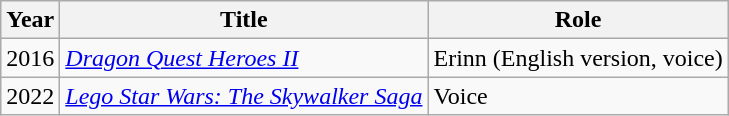<table class="wikitable">
<tr>
<th>Year</th>
<th>Title</th>
<th>Role</th>
</tr>
<tr>
<td>2016</td>
<td><em><a href='#'>Dragon Quest Heroes II</a></em></td>
<td>Erinn (English version, voice)</td>
</tr>
<tr>
<td>2022</td>
<td><em><a href='#'>Lego Star Wars: The Skywalker Saga</a></em></td>
<td>Voice</td>
</tr>
</table>
